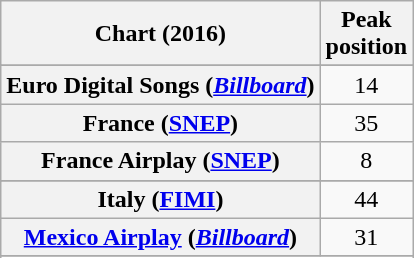<table class="wikitable plainrowheaders sortable" style="text-align:center;">
<tr>
<th scope="col">Chart (2016)</th>
<th scope="col">Peak<br>position</th>
</tr>
<tr>
</tr>
<tr>
</tr>
<tr>
</tr>
<tr>
</tr>
<tr>
</tr>
<tr>
</tr>
<tr>
</tr>
<tr>
<th scope="row">Euro Digital Songs (<em><a href='#'>Billboard</a></em>)</th>
<td>14</td>
</tr>
<tr>
<th scope="row">France (<a href='#'>SNEP</a>)</th>
<td>35</td>
</tr>
<tr>
<th scope="row">France Airplay (<a href='#'>SNEP</a>)</th>
<td style="text-align:center;">8</td>
</tr>
<tr>
</tr>
<tr>
</tr>
<tr>
<th scope="row">Italy (<a href='#'>FIMI</a>)</th>
<td>44</td>
</tr>
<tr>
<th scope="row"><a href='#'>Mexico Airplay</a> (<em><a href='#'>Billboard</a></em>)</th>
<td>31</td>
</tr>
<tr>
</tr>
<tr>
</tr>
<tr>
</tr>
<tr>
</tr>
<tr>
</tr>
<tr>
</tr>
<tr>
</tr>
<tr>
</tr>
<tr>
</tr>
<tr>
</tr>
<tr>
</tr>
<tr>
</tr>
<tr>
</tr>
<tr>
</tr>
<tr>
</tr>
<tr>
</tr>
<tr>
</tr>
<tr>
</tr>
</table>
